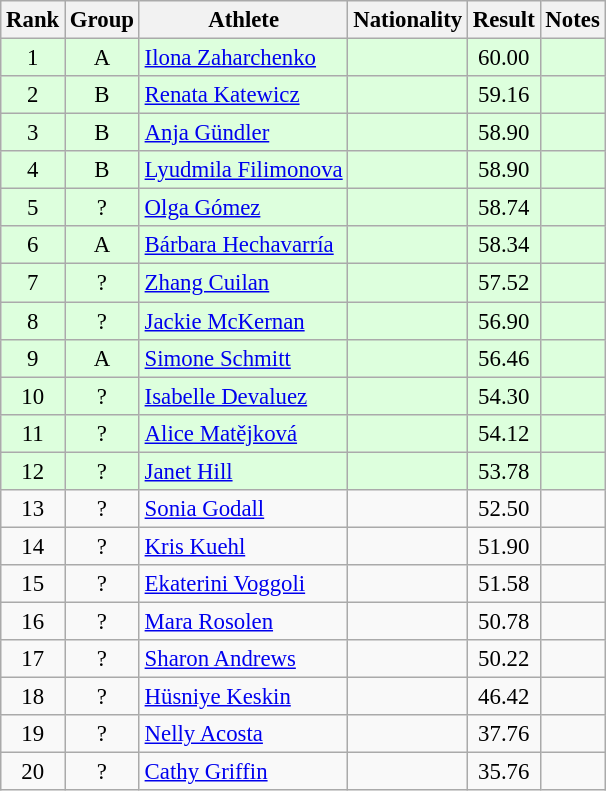<table class="wikitable sortable" style="text-align:center;font-size:95%">
<tr>
<th>Rank</th>
<th>Group</th>
<th>Athlete</th>
<th>Nationality</th>
<th>Result</th>
<th>Notes</th>
</tr>
<tr bgcolor=ddffdd>
<td>1</td>
<td>A</td>
<td align="left"><a href='#'>Ilona Zaharchenko</a></td>
<td align=left></td>
<td>60.00</td>
<td></td>
</tr>
<tr bgcolor=ddffdd>
<td>2</td>
<td>B</td>
<td align="left"><a href='#'>Renata Katewicz</a></td>
<td align=left></td>
<td>59.16</td>
<td></td>
</tr>
<tr bgcolor=ddffdd>
<td>3</td>
<td>B</td>
<td align="left"><a href='#'>Anja Gündler</a></td>
<td align=left></td>
<td>58.90</td>
<td></td>
</tr>
<tr bgcolor=ddffdd>
<td>4</td>
<td>B</td>
<td align="left"><a href='#'>Lyudmila Filimonova</a></td>
<td align=left></td>
<td>58.90</td>
<td></td>
</tr>
<tr bgcolor=ddffdd>
<td>5</td>
<td>?</td>
<td align="left"><a href='#'>Olga Gómez</a></td>
<td align=left></td>
<td>58.74</td>
<td></td>
</tr>
<tr bgcolor=ddffdd>
<td>6</td>
<td>A</td>
<td align="left"><a href='#'>Bárbara Hechavarría</a></td>
<td align=left></td>
<td>58.34</td>
<td></td>
</tr>
<tr bgcolor=ddffdd>
<td>7</td>
<td>?</td>
<td align="left"><a href='#'>Zhang Cuilan</a></td>
<td align=left></td>
<td>57.52</td>
<td></td>
</tr>
<tr bgcolor=ddffdd>
<td>8</td>
<td>?</td>
<td align="left"><a href='#'>Jackie McKernan</a></td>
<td align=left></td>
<td>56.90</td>
<td></td>
</tr>
<tr bgcolor=ddffdd>
<td>9</td>
<td>A</td>
<td align="left"><a href='#'>Simone Schmitt</a></td>
<td align=left></td>
<td>56.46</td>
<td></td>
</tr>
<tr bgcolor=ddffdd>
<td>10</td>
<td>?</td>
<td align=left><a href='#'>Isabelle Devaluez</a></td>
<td align=left></td>
<td>54.30</td>
<td></td>
</tr>
<tr bgcolor=ddffdd>
<td>11</td>
<td>?</td>
<td align=left><a href='#'>Alice Matějková</a></td>
<td align=left></td>
<td>54.12</td>
<td></td>
</tr>
<tr bgcolor=ddffdd>
<td>12</td>
<td>?</td>
<td align=left><a href='#'>Janet Hill</a></td>
<td align=left></td>
<td>53.78</td>
<td></td>
</tr>
<tr>
<td>13</td>
<td>?</td>
<td align=left><a href='#'>Sonia Godall</a></td>
<td align=left></td>
<td>52.50</td>
<td></td>
</tr>
<tr>
<td>14</td>
<td>?</td>
<td align=left><a href='#'>Kris Kuehl</a></td>
<td align=left></td>
<td>51.90</td>
<td></td>
</tr>
<tr>
<td>15</td>
<td>?</td>
<td align=left><a href='#'>Ekaterini Voggoli</a></td>
<td align=left></td>
<td>51.58</td>
<td></td>
</tr>
<tr>
<td>16</td>
<td>?</td>
<td align=left><a href='#'>Mara Rosolen</a></td>
<td align=left></td>
<td>50.78</td>
<td></td>
</tr>
<tr>
<td>17</td>
<td>?</td>
<td align=left><a href='#'>Sharon Andrews</a></td>
<td align=left></td>
<td>50.22</td>
<td></td>
</tr>
<tr>
<td>18</td>
<td>?</td>
<td align=left><a href='#'>Hüsniye Keskin</a></td>
<td align=left></td>
<td>46.42</td>
<td></td>
</tr>
<tr>
<td>19</td>
<td>?</td>
<td align=left><a href='#'>Nelly Acosta</a></td>
<td align=left></td>
<td>37.76</td>
<td></td>
</tr>
<tr>
<td>20</td>
<td>?</td>
<td align=left><a href='#'>Cathy Griffin</a></td>
<td align=left></td>
<td>35.76</td>
<td></td>
</tr>
</table>
